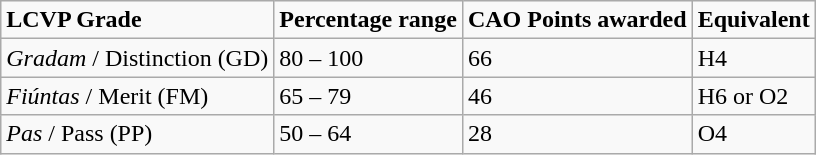<table class="wikitable float right">
<tr>
<td><strong>LCVP Grade</strong></td>
<td><strong>Percentage range</strong></td>
<td><strong>CAO Points awarded</strong></td>
<td><strong>Equivalent</strong></td>
</tr>
<tr>
<td><em>Gradam</em> / Distinction (GD)</td>
<td>80 – 100</td>
<td>66</td>
<td>H4</td>
</tr>
<tr>
<td><em>Fiúntas</em> / Merit (FM)</td>
<td>65 – 79</td>
<td>46</td>
<td>H6 or O2</td>
</tr>
<tr>
<td><em>Pas</em> / Pass (PP)</td>
<td>50 – 64</td>
<td>28</td>
<td>O4</td>
</tr>
</table>
